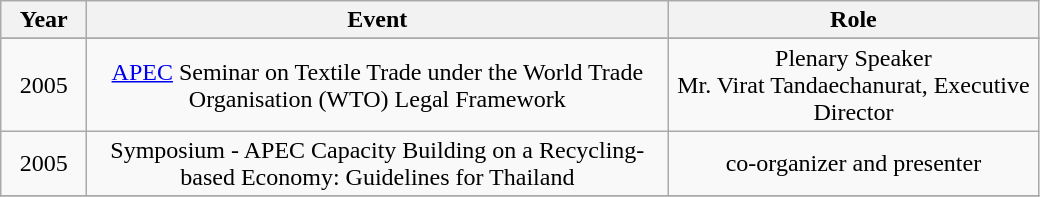<table class="wikitable" style="text-align: center" border="1" cellpadding="1">
<tr>
<th scope="col" width="50">Year</th>
<th scope="col" width="380">Event</th>
<th scope="col" width="240">Role</th>
</tr>
<tr>
</tr>
<tr>
<td>2005</td>
<td><a href='#'> APEC</a> Seminar on Textile Trade under the World Trade Organisation (WTO) Legal Framework</td>
<td>Plenary Speaker<br>Mr. Virat Tandaechanurat, Executive Director</td>
</tr>
<tr>
<td>2005</td>
<td>Symposium - APEC Capacity Building on a Recycling-based Economy: Guidelines for Thailand</td>
<td>co-organizer and presenter</td>
</tr>
<tr>
</tr>
</table>
